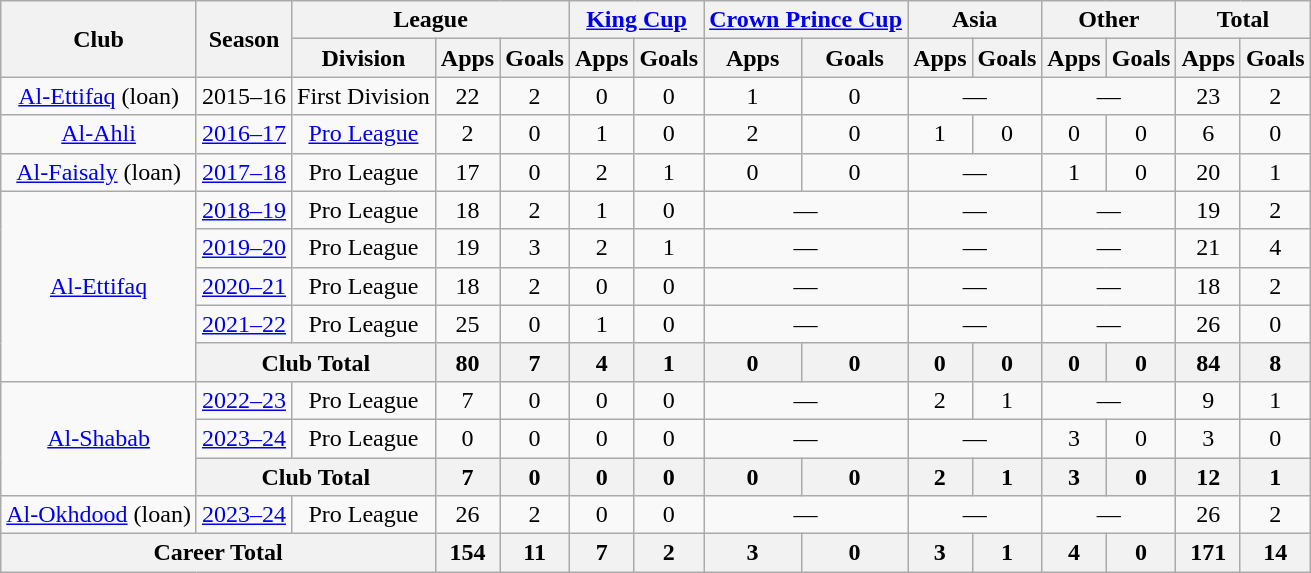<table class="wikitable" style="text-align: center;">
<tr>
<th rowspan="2">Club</th>
<th rowspan="2">Season</th>
<th colspan="3">League</th>
<th colspan="2"><a href='#'>King Cup</a></th>
<th colspan="2"><a href='#'>Crown Prince Cup</a> </th>
<th colspan="2">Asia</th>
<th colspan="2">Other</th>
<th colspan="2">Total</th>
</tr>
<tr>
<th>Division</th>
<th>Apps</th>
<th>Goals</th>
<th>Apps</th>
<th>Goals</th>
<th>Apps</th>
<th>Goals</th>
<th>Apps</th>
<th>Goals</th>
<th>Apps</th>
<th>Goals</th>
<th>Apps</th>
<th>Goals</th>
</tr>
<tr>
<td rowspan="1"><a href='#'>Al-Ettifaq</a> (loan)</td>
<td>2015–16</td>
<td>First Division</td>
<td>22</td>
<td>2</td>
<td>0</td>
<td>0</td>
<td>1</td>
<td>0</td>
<td colspan=2">—</td>
<td colspan=2">—</td>
<td>23</td>
<td>2</td>
</tr>
<tr>
<td rowspan="1"><a href='#'>Al-Ahli</a></td>
<td><a href='#'>2016–17</a></td>
<td><a href='#'>Pro League</a></td>
<td>2</td>
<td>0</td>
<td>1</td>
<td>0</td>
<td>2</td>
<td>0</td>
<td>1</td>
<td>0</td>
<td>0</td>
<td>0</td>
<td>6</td>
<td>0</td>
</tr>
<tr>
<td rowspan="1"><a href='#'>Al-Faisaly</a> (loan)</td>
<td><a href='#'>2017–18</a></td>
<td>Pro League</td>
<td>17</td>
<td>0</td>
<td>2</td>
<td>1</td>
<td>0</td>
<td>0</td>
<td colspan=2">—</td>
<td>1</td>
<td>0</td>
<td>20</td>
<td>1</td>
</tr>
<tr>
<td rowspan="5"><a href='#'>Al-Ettifaq</a></td>
<td><a href='#'>2018–19</a></td>
<td>Pro League</td>
<td>18</td>
<td>2</td>
<td>1</td>
<td>0</td>
<td colspan=2">—</td>
<td colspan=2">—</td>
<td colspan=2">—</td>
<td>19</td>
<td>2</td>
</tr>
<tr>
<td><a href='#'>2019–20</a></td>
<td>Pro League</td>
<td>19</td>
<td>3</td>
<td>2</td>
<td>1</td>
<td colspan=2">—</td>
<td colspan=2">—</td>
<td colspan=2">—</td>
<td>21</td>
<td>4</td>
</tr>
<tr>
<td><a href='#'>2020–21</a></td>
<td>Pro League</td>
<td>18</td>
<td>2</td>
<td>0</td>
<td>0</td>
<td colspan=2">—</td>
<td colspan=2">—</td>
<td colspan=2">—</td>
<td>18</td>
<td>2</td>
</tr>
<tr>
<td><a href='#'>2021–22</a></td>
<td>Pro League</td>
<td>25</td>
<td>0</td>
<td>1</td>
<td>0</td>
<td colspan=2">—</td>
<td colspan=2">—</td>
<td colspan=2">—</td>
<td>26</td>
<td>0</td>
</tr>
<tr>
<th colspan="2">Club Total</th>
<th>80</th>
<th>7</th>
<th>4</th>
<th>1</th>
<th>0</th>
<th>0</th>
<th>0</th>
<th>0</th>
<th>0</th>
<th>0</th>
<th>84</th>
<th>8</th>
</tr>
<tr>
<td rowspan="3"><a href='#'>Al-Shabab</a></td>
<td><a href='#'>2022–23</a></td>
<td>Pro League</td>
<td>7</td>
<td>0</td>
<td>0</td>
<td>0</td>
<td colspan=2">—</td>
<td>2</td>
<td>1</td>
<td colspan=2">—</td>
<td>9</td>
<td>1</td>
</tr>
<tr>
<td><a href='#'>2023–24</a></td>
<td>Pro League</td>
<td>0</td>
<td>0</td>
<td>0</td>
<td>0</td>
<td colspan=2">—</td>
<td colspan=2">—</td>
<td>3</td>
<td>0</td>
<td>3</td>
<td>0</td>
</tr>
<tr>
<th colspan="2">Club Total</th>
<th>7</th>
<th>0</th>
<th>0</th>
<th>0</th>
<th>0</th>
<th>0</th>
<th>2</th>
<th>1</th>
<th>3</th>
<th>0</th>
<th>12</th>
<th>1</th>
</tr>
<tr>
<td rowspan="1"><a href='#'>Al-Okhdood</a> (loan)</td>
<td><a href='#'>2023–24</a></td>
<td>Pro League</td>
<td>26</td>
<td>2</td>
<td>0</td>
<td>0</td>
<td colspan=2">—</td>
<td colspan=2">—</td>
<td colspan=2">—</td>
<td>26</td>
<td>2</td>
</tr>
<tr>
<th colspan="3">Career Total</th>
<th>154</th>
<th>11</th>
<th>7</th>
<th>2</th>
<th>3</th>
<th>0</th>
<th>3</th>
<th>1</th>
<th>4</th>
<th>0</th>
<th>171</th>
<th>14</th>
</tr>
</table>
